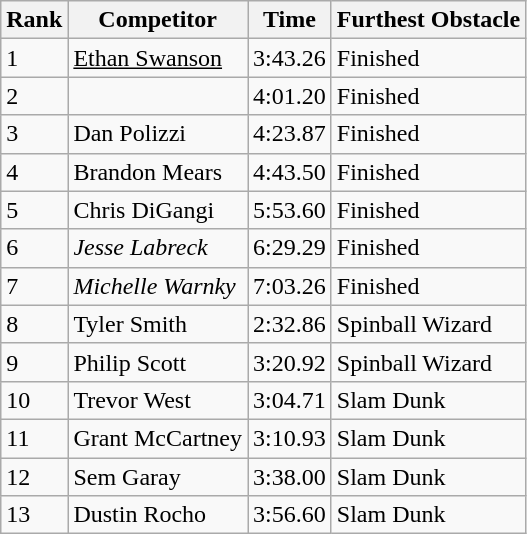<table class="wikitable sortable mw-collapsible">
<tr>
<th>Rank</th>
<th>Competitor</th>
<th>Time</th>
<th>Furthest Obstacle</th>
</tr>
<tr>
<td>1</td>
<td><u>Ethan Swanson</u></td>
<td>3:43.26</td>
<td>Finished</td>
</tr>
<tr>
<td>2</td>
<td></td>
<td>4:01.20</td>
<td>Finished</td>
</tr>
<tr>
<td>3</td>
<td>Dan Polizzi</td>
<td>4:23.87</td>
<td>Finished</td>
</tr>
<tr>
<td>4</td>
<td>Brandon Mears</td>
<td>4:43.50</td>
<td>Finished</td>
</tr>
<tr>
<td>5</td>
<td>Chris DiGangi</td>
<td>5:53.60</td>
<td>Finished</td>
</tr>
<tr>
<td>6</td>
<td><em>Jesse Labreck</em></td>
<td>6:29.29</td>
<td>Finished</td>
</tr>
<tr>
<td>7</td>
<td><em>Michelle Warnky</em></td>
<td>7:03.26</td>
<td>Finished</td>
</tr>
<tr>
<td>8</td>
<td>Tyler Smith</td>
<td>2:32.86</td>
<td>Spinball Wizard</td>
</tr>
<tr>
<td>9</td>
<td>Philip Scott</td>
<td>3:20.92</td>
<td>Spinball Wizard</td>
</tr>
<tr>
<td>10</td>
<td>Trevor West</td>
<td>3:04.71</td>
<td>Slam Dunk</td>
</tr>
<tr>
<td>11</td>
<td>Grant McCartney</td>
<td>3:10.93</td>
<td>Slam Dunk</td>
</tr>
<tr>
<td>12</td>
<td>Sem Garay</td>
<td>3:38.00</td>
<td>Slam Dunk</td>
</tr>
<tr>
<td>13</td>
<td>Dustin Rocho</td>
<td>3:56.60</td>
<td>Slam Dunk</td>
</tr>
</table>
